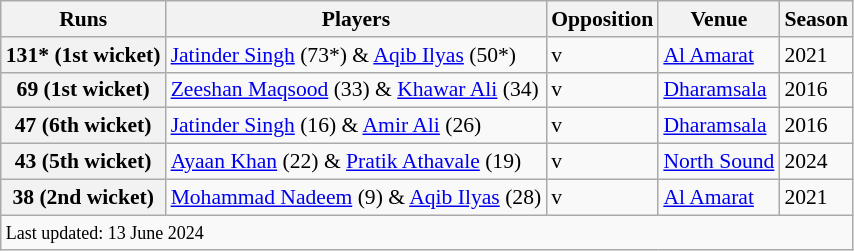<table class="wikitable"style="font-size: 90%">
<tr>
<th scope="col"><strong>Runs</strong></th>
<th scope="col"><strong>Players</strong></th>
<th scope="col"><strong>Opposition</strong></th>
<th scope="col"><strong>Venue</strong></th>
<th scope="col"><strong>Season</strong></th>
</tr>
<tr>
<th>131* (1st wicket)</th>
<td><a href='#'>Jatinder Singh</a> (73*) & <a href='#'>Aqib Ilyas</a> (50*)</td>
<td>v </td>
<td><a href='#'>Al Amarat</a></td>
<td>2021</td>
</tr>
<tr>
<th>69 (1st wicket)</th>
<td><a href='#'>Zeeshan Maqsood</a> (33) & <a href='#'>Khawar Ali</a> (34)</td>
<td>v </td>
<td><a href='#'>Dharamsala</a></td>
<td>2016</td>
</tr>
<tr>
<th>47 (6th wicket)</th>
<td><a href='#'>Jatinder Singh</a> (16) & <a href='#'>Amir Ali</a> (26)</td>
<td>v </td>
<td><a href='#'>Dharamsala</a></td>
<td>2016</td>
</tr>
<tr>
<th>43 (5th wicket)</th>
<td><a href='#'>Ayaan Khan</a> (22) & <a href='#'>Pratik Athavale</a> (19)</td>
<td>v </td>
<td><a href='#'>North Sound</a></td>
<td>2024</td>
</tr>
<tr>
<th>38 (2nd wicket)</th>
<td><a href='#'>Mohammad Nadeem</a> (9) & <a href='#'>Aqib Ilyas</a> (28)</td>
<td>v </td>
<td><a href='#'>Al Amarat</a></td>
<td>2021</td>
</tr>
<tr>
<td colspan="5"><small>Last updated: 13 June 2024</small></td>
</tr>
</table>
